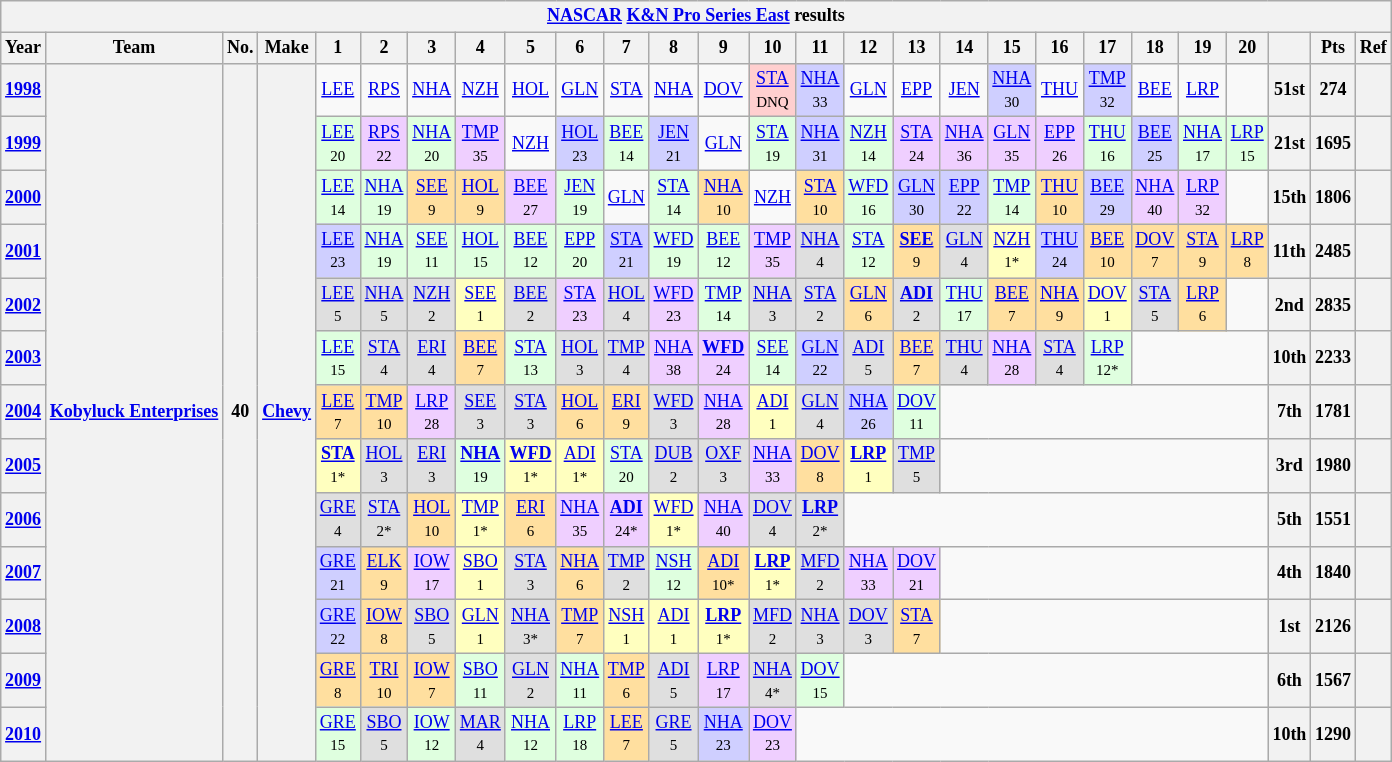<table class="wikitable" style="text-align:center; font-size:75%">
<tr>
<th colspan="31"><a href='#'>NASCAR</a> <a href='#'>K&N Pro Series East</a> results</th>
</tr>
<tr>
<th>Year</th>
<th>Team</th>
<th>No.</th>
<th>Make</th>
<th>1</th>
<th>2</th>
<th>3</th>
<th>4</th>
<th>5</th>
<th>6</th>
<th>7</th>
<th>8</th>
<th>9</th>
<th>10</th>
<th>11</th>
<th>12</th>
<th>13</th>
<th>14</th>
<th>15</th>
<th>16</th>
<th>17</th>
<th>18</th>
<th>19</th>
<th>20</th>
<th></th>
<th>Pts</th>
<th>Ref</th>
</tr>
<tr>
<th><a href='#'>1998</a></th>
<th rowspan=13><a href='#'>Kobyluck Enterprises</a></th>
<th rowspan=13>40</th>
<th rowspan=13><a href='#'>Chevy</a></th>
<td><a href='#'>LEE</a></td>
<td><a href='#'>RPS</a></td>
<td><a href='#'>NHA</a></td>
<td><a href='#'>NZH</a></td>
<td><a href='#'>HOL</a></td>
<td><a href='#'>GLN</a></td>
<td><a href='#'>STA</a></td>
<td><a href='#'>NHA</a></td>
<td><a href='#'>DOV</a></td>
<td style="background:#FFCFCF;"><a href='#'>STA</a> <br><small>DNQ</small></td>
<td style="background:#CFCFFF;"><a href='#'>NHA</a> <br><small>33</small></td>
<td><a href='#'>GLN</a></td>
<td><a href='#'>EPP</a></td>
<td><a href='#'>JEN</a></td>
<td style="background:#CFCFFF;"><a href='#'>NHA</a> <br><small>30</small></td>
<td><a href='#'>THU</a></td>
<td style="background:#CFCFFF;"><a href='#'>TMP</a> <br><small>32</small></td>
<td><a href='#'>BEE</a></td>
<td><a href='#'>LRP</a></td>
<td></td>
<th>51st</th>
<th>274</th>
<th></th>
</tr>
<tr>
<th><a href='#'>1999</a></th>
<td style="background:#DFFFDF;"><a href='#'>LEE</a> <br><small>20</small></td>
<td style="background:#EFCFFF;"><a href='#'>RPS</a> <br><small>22</small></td>
<td style="background:#DFFFDF;"><a href='#'>NHA</a> <br><small>20</small></td>
<td style="background:#EFCFFF;"><a href='#'>TMP</a> <br><small>35</small></td>
<td><a href='#'>NZH</a></td>
<td style="background:#CFCFFF;"><a href='#'>HOL</a> <br><small>23</small></td>
<td style="background:#DFFFDF;"><a href='#'>BEE</a> <br><small>14</small></td>
<td style="background:#CFCFFF;"><a href='#'>JEN</a> <br><small>21</small></td>
<td><a href='#'>GLN</a></td>
<td style="background:#DFFFDF;"><a href='#'>STA</a> <br><small>19</small></td>
<td style="background:#CFCFFF;"><a href='#'>NHA</a> <br><small>31</small></td>
<td style="background:#DFFFDF;"><a href='#'>NZH</a> <br><small>14</small></td>
<td style="background:#EFCFFF;"><a href='#'>STA</a> <br><small>24</small></td>
<td style="background:#EFCFFF;"><a href='#'>NHA</a> <br><small>36</small></td>
<td style="background:#EFCFFF;"><a href='#'>GLN</a> <br><small>35</small></td>
<td style="background:#EFCFFF;"><a href='#'>EPP</a> <br><small>26</small></td>
<td style="background:#DFFFDF;"><a href='#'>THU</a> <br><small>16</small></td>
<td style="background:#CFCFFF;"><a href='#'>BEE</a> <br><small>25</small></td>
<td style="background:#DFFFDF;"><a href='#'>NHA</a> <br><small>17</small></td>
<td style="background:#DFFFDF;"><a href='#'>LRP</a> <br><small>15</small></td>
<th>21st</th>
<th>1695</th>
<th></th>
</tr>
<tr>
<th><a href='#'>2000</a></th>
<td style="background:#DFFFDF;"><a href='#'>LEE</a> <br><small>14</small></td>
<td style="background:#DFFFDF;"><a href='#'>NHA</a> <br><small>19</small></td>
<td style="background:#FFDF9F;"><a href='#'>SEE</a> <br><small>9</small></td>
<td style="background:#FFDF9F;"><a href='#'>HOL</a> <br><small>9</small></td>
<td style="background:#EFCFFF;"><a href='#'>BEE</a> <br><small>27</small></td>
<td style="background:#DFFFDF;"><a href='#'>JEN</a> <br><small>19</small></td>
<td><a href='#'>GLN</a></td>
<td style="background:#DFFFDF;"><a href='#'>STA</a> <br><small>14</small></td>
<td style="background:#FFDF9F;"><a href='#'>NHA</a> <br><small>10</small></td>
<td><a href='#'>NZH</a></td>
<td style="background:#FFDF9F;"><a href='#'>STA</a> <br><small>10</small></td>
<td style="background:#DFFFDF;"><a href='#'>WFD</a> <br><small>16</small></td>
<td style="background:#CFCFFF;"><a href='#'>GLN</a> <br><small>30</small></td>
<td style="background:#CFCFFF;"><a href='#'>EPP</a> <br><small>22</small></td>
<td style="background:#DFFFDF;"><a href='#'>TMP</a> <br><small>14</small></td>
<td style="background:#FFDF9F;"><a href='#'>THU</a> <br><small>10</small></td>
<td style="background:#CFCFFF;"><a href='#'>BEE</a> <br><small>29</small></td>
<td style="background:#EFCFFF;"><a href='#'>NHA</a> <br><small>40</small></td>
<td style="background:#EFCFFF;"><a href='#'>LRP</a> <br><small>32</small></td>
<td></td>
<th>15th</th>
<th>1806</th>
<th></th>
</tr>
<tr>
<th><a href='#'>2001</a></th>
<td style="background:#CFCFFF;"><a href='#'>LEE</a> <br><small>23</small></td>
<td style="background:#DFFFDF;"><a href='#'>NHA</a> <br><small>19</small></td>
<td style="background:#DFFFDF;"><a href='#'>SEE</a> <br><small>11</small></td>
<td style="background:#DFFFDF;"><a href='#'>HOL</a> <br><small>15</small></td>
<td style="background:#DFFFDF;"><a href='#'>BEE</a> <br><small>12</small></td>
<td style="background:#DFFFDF;"><a href='#'>EPP</a> <br><small>20</small></td>
<td style="background:#CFCFFF;"><a href='#'>STA</a> <br><small>21</small></td>
<td style="background:#DFFFDF;"><a href='#'>WFD</a> <br><small>19</small></td>
<td style="background:#DFFFDF;"><a href='#'>BEE</a> <br><small>12</small></td>
<td style="background:#EFCFFF;"><a href='#'>TMP</a> <br><small>35</small></td>
<td style="background:#DFDFDF;"><a href='#'>NHA</a> <br><small>4</small></td>
<td style="background:#DFFFDF;"><a href='#'>STA</a> <br><small>12</small></td>
<td style="background:#FFDF9F;"><strong><a href='#'>SEE</a></strong> <br><small>9</small></td>
<td style="background:#DFDFDF;"><a href='#'>GLN</a> <br><small>4</small></td>
<td style="background:#FFFFBF;"><a href='#'>NZH</a> <br><small>1*</small></td>
<td style="background:#CFCFFF;"><a href='#'>THU</a> <br><small>24</small></td>
<td style="background:#FFDF9F;"><a href='#'>BEE</a> <br><small>10</small></td>
<td style="background:#FFDF9F;"><a href='#'>DOV</a> <br><small>7</small></td>
<td style="background:#FFDF9F;"><a href='#'>STA</a> <br><small>9</small></td>
<td style="background:#FFDF9F;"><a href='#'>LRP</a> <br><small>8</small></td>
<th>11th</th>
<th>2485</th>
<th></th>
</tr>
<tr>
<th><a href='#'>2002</a></th>
<td style="background:#DFDFDF;"><a href='#'>LEE</a> <br><small>5</small></td>
<td style="background:#DFDFDF;"><a href='#'>NHA</a> <br><small>5</small></td>
<td style="background:#DFDFDF;"><a href='#'>NZH</a> <br><small>2</small></td>
<td style="background:#FFFFBF;"><a href='#'>SEE</a> <br><small>1</small></td>
<td style="background:#DFDFDF;"><a href='#'>BEE</a> <br><small>2</small></td>
<td style="background:#EFCFFF;"><a href='#'>STA</a> <br><small>23</small></td>
<td style="background:#DFDFDF;"><a href='#'>HOL</a> <br><small>4</small></td>
<td style="background:#EFCFFF;"><a href='#'>WFD</a> <br><small>23</small></td>
<td style="background:#DFFFDF;"><a href='#'>TMP</a> <br><small>14</small></td>
<td style="background:#DFDFDF;"><a href='#'>NHA</a> <br><small>3</small></td>
<td style="background:#DFDFDF;"><a href='#'>STA</a> <br><small>2</small></td>
<td style="background:#FFDF9F;"><a href='#'>GLN</a> <br><small>6</small></td>
<td style="background:#DFDFDF;"><strong><a href='#'>ADI</a></strong> <br><small>2</small></td>
<td style="background:#DFFFDF;"><a href='#'>THU</a> <br><small>17</small></td>
<td style="background:#FFDF9F;"><a href='#'>BEE</a> <br><small>7</small></td>
<td style="background:#FFDF9F;"><a href='#'>NHA</a> <br><small>9</small></td>
<td style="background:#FFFFBF;"><a href='#'>DOV</a> <br><small>1</small></td>
<td style="background:#DFDFDF;"><a href='#'>STA</a> <br><small>5</small></td>
<td style="background:#FFDF9F;"><a href='#'>LRP</a> <br><small>6</small></td>
<td></td>
<th>2nd</th>
<th>2835</th>
<th></th>
</tr>
<tr>
<th><a href='#'>2003</a></th>
<td style="background:#DFFFDF;"><a href='#'>LEE</a> <br><small>15</small></td>
<td style="background:#DFDFDF;"><a href='#'>STA</a> <br><small>4</small></td>
<td style="background:#DFDFDF;"><a href='#'>ERI</a> <br><small>4</small></td>
<td style="background:#FFDF9F;"><a href='#'>BEE</a> <br><small>7</small></td>
<td style="background:#DFFFDF;"><a href='#'>STA</a> <br><small>13</small></td>
<td style="background:#DFDFDF;"><a href='#'>HOL</a> <br><small>3</small></td>
<td style="background:#DFDFDF;"><a href='#'>TMP</a> <br><small>4</small></td>
<td style="background:#EFCFFF;"><a href='#'>NHA</a> <br><small>38</small></td>
<td style="background:#EFCFFF;"><strong><a href='#'>WFD</a></strong> <br><small>24</small></td>
<td style="background:#DFFFDF;"><a href='#'>SEE</a> <br><small>14</small></td>
<td style="background:#CFCFFF;"><a href='#'>GLN</a> <br><small>22</small></td>
<td style="background:#DFDFDF;"><a href='#'>ADI</a> <br><small>5</small></td>
<td style="background:#FFDF9F;"><a href='#'>BEE</a> <br><small>7</small></td>
<td style="background:#DFDFDF;"><a href='#'>THU</a> <br><small>4</small></td>
<td style="background:#EFCFFF;"><a href='#'>NHA</a> <br><small>28</small></td>
<td style="background:#DFDFDF;"><a href='#'>STA</a> <br><small>4</small></td>
<td style="background:#DFFFDF;"><a href='#'>LRP</a> <br><small>12*</small></td>
<td colspan=3></td>
<th>10th</th>
<th>2233</th>
<th></th>
</tr>
<tr>
<th><a href='#'>2004</a></th>
<td style="background:#FFDF9F;"><a href='#'>LEE</a> <br><small>7</small></td>
<td style="background:#FFDF9F;"><a href='#'>TMP</a> <br><small>10</small></td>
<td style="background:#EFCFFF;"><a href='#'>LRP</a> <br><small>28</small></td>
<td style="background:#DFDFDF;"><a href='#'>SEE</a> <br><small>3</small></td>
<td style="background:#DFDFDF;"><a href='#'>STA</a> <br><small>3</small></td>
<td style="background:#FFDF9F;"><a href='#'>HOL</a> <br><small>6</small></td>
<td style="background:#FFDF9F;"><a href='#'>ERI</a> <br><small>9</small></td>
<td style="background:#DFDFDF;"><a href='#'>WFD</a> <br><small>3</small></td>
<td style="background:#EFCFFF;"><a href='#'>NHA</a> <br><small>28</small></td>
<td style="background:#FFFFBF;"><a href='#'>ADI</a> <br><small>1</small></td>
<td style="background:#DFDFDF;"><a href='#'>GLN</a> <br><small>4</small></td>
<td style="background:#CFCFFF;"><a href='#'>NHA</a> <br><small>26</small></td>
<td style="background:#DFFFDF;"><a href='#'>DOV</a> <br><small>11</small></td>
<td colspan=7></td>
<th>7th</th>
<th>1781</th>
<th></th>
</tr>
<tr>
<th><a href='#'>2005</a></th>
<td style="background:#FFFFBF;"><strong><a href='#'>STA</a></strong> <br><small>1*</small></td>
<td style="background:#DFDFDF;"><a href='#'>HOL</a> <br><small>3</small></td>
<td style="background:#DFDFDF;"><a href='#'>ERI</a> <br><small>3</small></td>
<td style="background:#DFFFDF;"><strong><a href='#'>NHA</a></strong> <br><small>19</small></td>
<td style="background:#FFFFBF;"><strong><a href='#'>WFD</a></strong> <br><small>1*</small></td>
<td style="background:#FFFFBF;"><a href='#'>ADI</a> <br><small>1*</small></td>
<td style="background:#DFFFDF;"><a href='#'>STA</a> <br><small>20</small></td>
<td style="background:#DFDFDF;"><a href='#'>DUB</a> <br><small>2</small></td>
<td style="background:#DFDFDF;"><a href='#'>OXF</a> <br><small>3</small></td>
<td style="background:#EFCFFF;"><a href='#'>NHA</a> <br><small>33</small></td>
<td style="background:#FFDF9F;"><a href='#'>DOV</a> <br><small>8</small></td>
<td style="background:#FFFFBF;"><strong><a href='#'>LRP</a></strong> <br><small>1</small></td>
<td style="background:#DFDFDF;"><a href='#'>TMP</a> <br><small>5</small></td>
<td colspan=7></td>
<th>3rd</th>
<th>1980</th>
<th></th>
</tr>
<tr>
<th><a href='#'>2006</a></th>
<td style="background:#DFDFDF;"><a href='#'>GRE</a> <br><small>4</small></td>
<td style="background:#DFDFDF;"><a href='#'>STA</a> <br><small>2*</small></td>
<td style="background:#FFDF9F;"><a href='#'>HOL</a> <br><small>10</small></td>
<td style="background:#FFFFBF;"><a href='#'>TMP</a> <br><small>1*</small></td>
<td style="background:#FFDF9F;"><a href='#'>ERI</a> <br><small>6</small></td>
<td style="background:#EFCFFF;"><a href='#'>NHA</a> <br><small>35</small></td>
<td style="background:#EFCFFF;"><strong><a href='#'>ADI</a></strong> <br><small>24*</small></td>
<td style="background:#FFFFBF;"><a href='#'>WFD</a> <br><small>1*</small></td>
<td style="background:#EFCFFF;"><a href='#'>NHA</a> <br><small>40</small></td>
<td style="background:#DFDFDF;"><a href='#'>DOV</a> <br><small>4</small></td>
<td style="background:#DFDFDF;"><strong><a href='#'>LRP</a></strong> <br><small>2*</small></td>
<td colspan=9></td>
<th>5th</th>
<th>1551</th>
<th></th>
</tr>
<tr>
<th><a href='#'>2007</a></th>
<td style="background:#CFCFFF;"><a href='#'>GRE</a> <br><small>21</small></td>
<td style="background:#FFDF9F;"><a href='#'>ELK</a> <br><small>9</small></td>
<td style="background:#EFCFFF;"><a href='#'>IOW</a> <br><small>17</small></td>
<td style="background:#FFFFBF;"><a href='#'>SBO</a> <br><small>1</small></td>
<td style="background:#DFDFDF;"><a href='#'>STA</a> <br><small>3</small></td>
<td style="background:#FFDF9F;"><a href='#'>NHA</a> <br><small>6</small></td>
<td style="background:#DFDFDF;"><a href='#'>TMP</a> <br><small>2</small></td>
<td style="background:#DFFFDF;"><a href='#'>NSH</a> <br><small>12</small></td>
<td style="background:#FFDF9F;"><a href='#'>ADI</a> <br><small>10*</small></td>
<td style="background:#FFFFBF;"><strong><a href='#'>LRP</a></strong> <br><small>1*</small></td>
<td style="background:#DFDFDF;"><a href='#'>MFD</a> <br><small>2</small></td>
<td style="background:#EFCFFF;"><a href='#'>NHA</a> <br><small>33</small></td>
<td style="background:#EFCFFF;"><a href='#'>DOV</a> <br><small>21</small></td>
<td colspan=7></td>
<th>4th</th>
<th>1840</th>
<th></th>
</tr>
<tr>
<th><a href='#'>2008</a></th>
<td style="background:#CFCFFF;"><a href='#'>GRE</a> <br><small>22</small></td>
<td style="background:#FFDF9F;"><a href='#'>IOW</a> <br><small>8</small></td>
<td style="background:#DFDFDF;"><a href='#'>SBO</a> <br><small>5</small></td>
<td style="background:#FFFFBF;"><a href='#'>GLN</a> <br><small>1</small></td>
<td style="background:#DFDFDF;"><a href='#'>NHA</a> <br><small>3*</small></td>
<td style="background:#FFDF9F;"><a href='#'>TMP</a> <br><small>7</small></td>
<td style="background:#FFFFBF;"><a href='#'>NSH</a> <br><small>1</small></td>
<td style="background:#FFFFBF;"><a href='#'>ADI</a> <br><small>1</small></td>
<td style="background:#FFFFBF;"><strong><a href='#'>LRP</a></strong> <br><small>1*</small></td>
<td style="background:#DFDFDF;"><a href='#'>MFD</a> <br><small>2</small></td>
<td style="background:#DFDFDF;"><a href='#'>NHA</a> <br><small>3</small></td>
<td style="background:#DFDFDF;"><a href='#'>DOV</a> <br><small>3</small></td>
<td style="background:#FFDF9F;"><a href='#'>STA</a> <br><small>7</small></td>
<td colspan=7></td>
<th>1st</th>
<th>2126</th>
<th></th>
</tr>
<tr>
<th><a href='#'>2009</a></th>
<td style="background:#FFDF9F;"><a href='#'>GRE</a> <br><small>8</small></td>
<td style="background:#FFDF9F;"><a href='#'>TRI</a> <br><small>10</small></td>
<td style="background:#FFDF9F;"><a href='#'>IOW</a> <br><small>7</small></td>
<td style="background:#DFFFDF;"><a href='#'>SBO</a> <br><small>11</small></td>
<td style="background:#DFDFDF;"><a href='#'>GLN</a> <br><small>2</small></td>
<td style="background:#DFFFDF;"><a href='#'>NHA</a> <br><small>11</small></td>
<td style="background:#FFDF9F;"><a href='#'>TMP</a> <br><small>6</small></td>
<td style="background:#DFDFDF;"><a href='#'>ADI</a> <br><small>5</small></td>
<td style="background:#EFCFFF;"><a href='#'>LRP</a> <br><small>17</small></td>
<td style="background:#DFDFDF;"><a href='#'>NHA</a> <br><small>4*</small></td>
<td style="background:#DFFFDF;"><a href='#'>DOV</a> <br><small>15</small></td>
<td colspan=9></td>
<th>6th</th>
<th>1567</th>
<th></th>
</tr>
<tr>
<th><a href='#'>2010</a></th>
<td style="background:#DFFFDF;"><a href='#'>GRE</a> <br><small>15</small></td>
<td style="background:#DFDFDF;"><a href='#'>SBO</a> <br><small>5</small></td>
<td style="background:#DFFFDF;"><a href='#'>IOW</a> <br><small>12</small></td>
<td style="background:#DFDFDF;"><a href='#'>MAR</a> <br><small>4</small></td>
<td style="background:#DFFFDF;"><a href='#'>NHA</a> <br><small>12</small></td>
<td style="background:#DFFFDF;"><a href='#'>LRP</a> <br><small>18</small></td>
<td style="background:#FFDF9F;"><a href='#'>LEE</a> <br><small>7</small></td>
<td style="background:#DFDFDF;"><a href='#'>GRE</a> <br><small>5</small></td>
<td style="background:#CFCFFF;"><a href='#'>NHA</a> <br><small>23</small></td>
<td style="background:#EFCFFF;"><a href='#'>DOV</a> <br><small>23</small></td>
<td colspan=10></td>
<th>10th</th>
<th>1290</th>
<th></th>
</tr>
</table>
